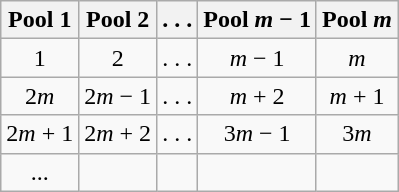<table class="wikitable">
<tr>
<th>Pool 1</th>
<th>Pool 2</th>
<th>. . .</th>
<th>Pool <em>m</em> − 1</th>
<th>Pool <em>m</em></th>
</tr>
<tr align="center">
<td>1</td>
<td>2</td>
<td>. . .</td>
<td><em>m</em> − 1</td>
<td><em>m</em></td>
</tr>
<tr align="center">
<td>2<em>m</em></td>
<td>2<em>m</em> − 1</td>
<td>. . .</td>
<td><em>m</em> + 2</td>
<td><em>m</em> + 1</td>
</tr>
<tr align="center">
<td>2<em>m</em> + 1</td>
<td>2<em>m</em> + 2</td>
<td>. . .</td>
<td>3<em>m</em> − 1</td>
<td>3<em>m</em></td>
</tr>
<tr align="center">
<td>...</td>
<td> </td>
<td> </td>
<td> </td>
<td> </td>
</tr>
</table>
